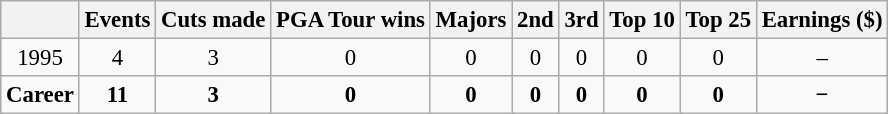<table class=wikitable style="font-size:95%;text-align:center">
<tr>
<th></th>
<th>Events</th>
<th>Cuts made</th>
<th>PGA Tour wins</th>
<th>Majors</th>
<th>2nd</th>
<th>3rd</th>
<th>Top 10</th>
<th>Top 25</th>
<th>Earnings ($)</th>
</tr>
<tr>
<td>1995</td>
<td>4</td>
<td>3</td>
<td>0</td>
<td>0</td>
<td>0</td>
<td>0</td>
<td>0</td>
<td>0</td>
<td>–</td>
</tr>
<tr>
<td><strong>Career</strong></td>
<td><strong>11</strong></td>
<td><strong>3</strong></td>
<td><strong>0</strong></td>
<td><strong>0</strong></td>
<td><strong>0</strong></td>
<td><strong>0</strong></td>
<td><strong>0</strong></td>
<td><strong>0</strong></td>
<td><strong>−</strong></td>
</tr>
</table>
